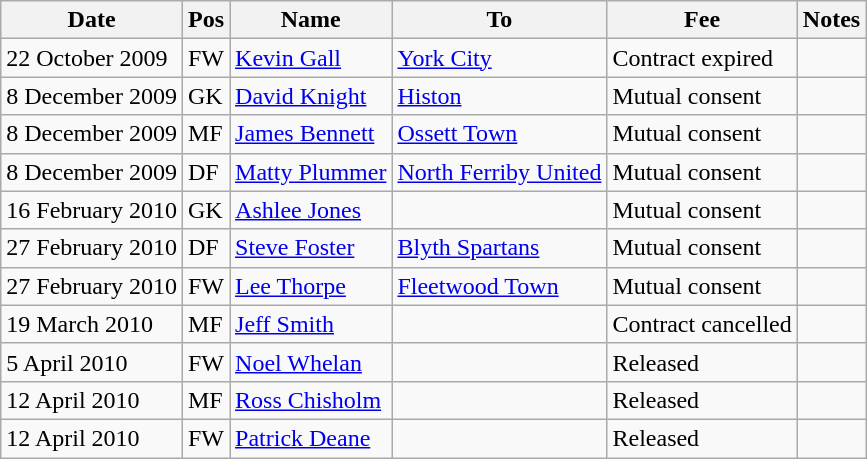<table class="wikitable">
<tr>
<th>Date</th>
<th>Pos</th>
<th>Name</th>
<th>To</th>
<th>Fee</th>
<th>Notes</th>
</tr>
<tr>
<td>22 October 2009</td>
<td>FW</td>
<td><a href='#'>Kevin Gall</a></td>
<td><a href='#'>York City</a></td>
<td>Contract expired</td>
<td style=text-align:center></td>
</tr>
<tr>
<td>8 December 2009</td>
<td>GK</td>
<td><a href='#'>David Knight</a></td>
<td><a href='#'>Histon</a></td>
<td>Mutual consent</td>
<td style=text-align:center></td>
</tr>
<tr>
<td>8 December 2009</td>
<td>MF</td>
<td><a href='#'>James Bennett</a></td>
<td><a href='#'>Ossett Town</a></td>
<td>Mutual consent</td>
<td style=text-align:center></td>
</tr>
<tr>
<td>8 December 2009</td>
<td>DF</td>
<td><a href='#'>Matty Plummer</a></td>
<td><a href='#'>North Ferriby United</a></td>
<td>Mutual consent</td>
<td style=text-align:center></td>
</tr>
<tr>
<td>16 February 2010</td>
<td>GK</td>
<td><a href='#'>Ashlee Jones</a></td>
<td></td>
<td>Mutual consent</td>
<td style=text-align:center></td>
</tr>
<tr>
<td>27 February 2010</td>
<td>DF</td>
<td><a href='#'>Steve Foster</a></td>
<td><a href='#'>Blyth Spartans</a></td>
<td>Mutual consent</td>
<td style=text-align:center></td>
</tr>
<tr>
<td>27 February 2010</td>
<td>FW</td>
<td><a href='#'>Lee Thorpe</a></td>
<td><a href='#'>Fleetwood Town</a></td>
<td>Mutual consent</td>
<td style=text-align:center></td>
</tr>
<tr>
<td>19 March 2010</td>
<td>MF</td>
<td><a href='#'>Jeff Smith</a></td>
<td></td>
<td>Contract cancelled</td>
<td style=text-align:center></td>
</tr>
<tr>
<td>5 April 2010</td>
<td>FW</td>
<td><a href='#'>Noel Whelan</a></td>
<td></td>
<td>Released</td>
<td style=text-align:center></td>
</tr>
<tr>
<td>12 April 2010</td>
<td>MF</td>
<td><a href='#'>Ross Chisholm</a></td>
<td></td>
<td>Released</td>
<td style=text-align:center></td>
</tr>
<tr>
<td>12 April 2010</td>
<td>FW</td>
<td><a href='#'>Patrick Deane</a></td>
<td></td>
<td>Released</td>
<td style=text-align:center></td>
</tr>
</table>
